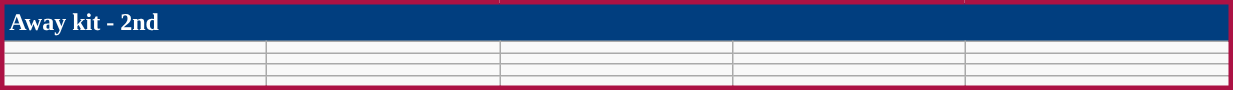<table class="wikitable mw-collapsible mw-collapsed" style="width:65%; border:solid 3px #AC1244">
<tr style="background-color:#013E7F; color:#FFFFFF; font-weight:bold;">
<td colspan="5">Away kit - 2nd</td>
</tr>
<tr>
<td></td>
<td></td>
<td></td>
<td></td>
<td></td>
</tr>
<tr>
<td></td>
<td></td>
<td></td>
<td></td>
<td></td>
</tr>
<tr>
<td></td>
<td></td>
<td></td>
<td></td>
<td></td>
</tr>
<tr>
<td></td>
<td></td>
<td></td>
<td></td>
<td></td>
</tr>
</table>
